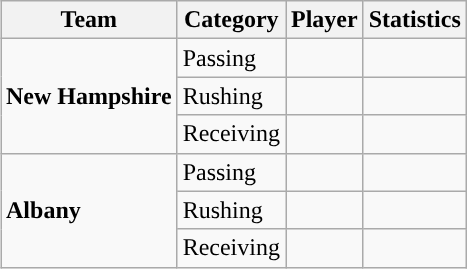<table class="wikitable" style="float: right;">
<tr>
<th>Team</th>
<th>Category</th>
<th>Player</th>
<th>Statistics</th>
</tr>
<tr>
<td rowspan=3><strong>New Hampshire</strong></td>
<td>Passing</td>
<td></td>
<td></td>
</tr>
<tr>
<td>Rushing</td>
<td></td>
<td></td>
</tr>
<tr>
<td>Receiving</td>
<td></td>
<td></td>
</tr>
<tr>
<td rowspan=3><strong>Albany</strong></td>
<td>Passing</td>
<td></td>
<td></td>
</tr>
<tr>
<td>Rushing</td>
<td></td>
<td></td>
</tr>
<tr>
<td>Receiving</td>
<td></td>
<td></td>
</tr>
</table>
